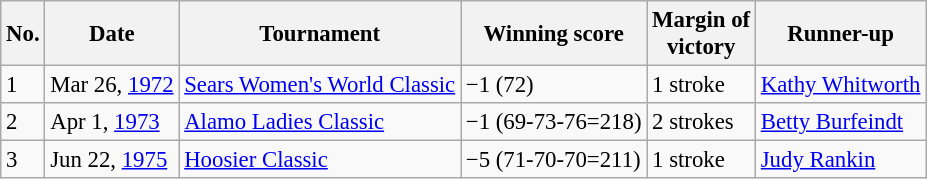<table class="wikitable" style="font-size:95%;">
<tr>
<th>No.</th>
<th>Date</th>
<th>Tournament</th>
<th>Winning score</th>
<th>Margin of<br> victory</th>
<th>Runner-up</th>
</tr>
<tr>
<td>1</td>
<td>Mar 26, <a href='#'>1972</a></td>
<td><a href='#'>Sears Women's World Classic</a></td>
<td>−1 (72)</td>
<td>1 stroke</td>
<td> <a href='#'>Kathy Whitworth</a></td>
</tr>
<tr>
<td>2</td>
<td>Apr 1, <a href='#'>1973</a></td>
<td><a href='#'>Alamo Ladies Classic</a></td>
<td>−1 (69-73-76=218)</td>
<td>2 strokes</td>
<td> <a href='#'>Betty Burfeindt</a></td>
</tr>
<tr>
<td>3</td>
<td>Jun 22, <a href='#'>1975</a></td>
<td><a href='#'>Hoosier Classic</a></td>
<td>−5 (71-70-70=211)</td>
<td>1 stroke</td>
<td> <a href='#'>Judy Rankin</a></td>
</tr>
</table>
